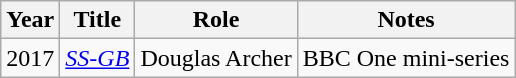<table class="wikitable sortable">
<tr>
<th>Year</th>
<th>Title</th>
<th>Role</th>
<th class="unsortable">Notes</th>
</tr>
<tr>
<td>2017</td>
<td><em><a href='#'>SS-GB</a></em></td>
<td>Douglas Archer</td>
<td>BBC One mini-series</td>
</tr>
</table>
